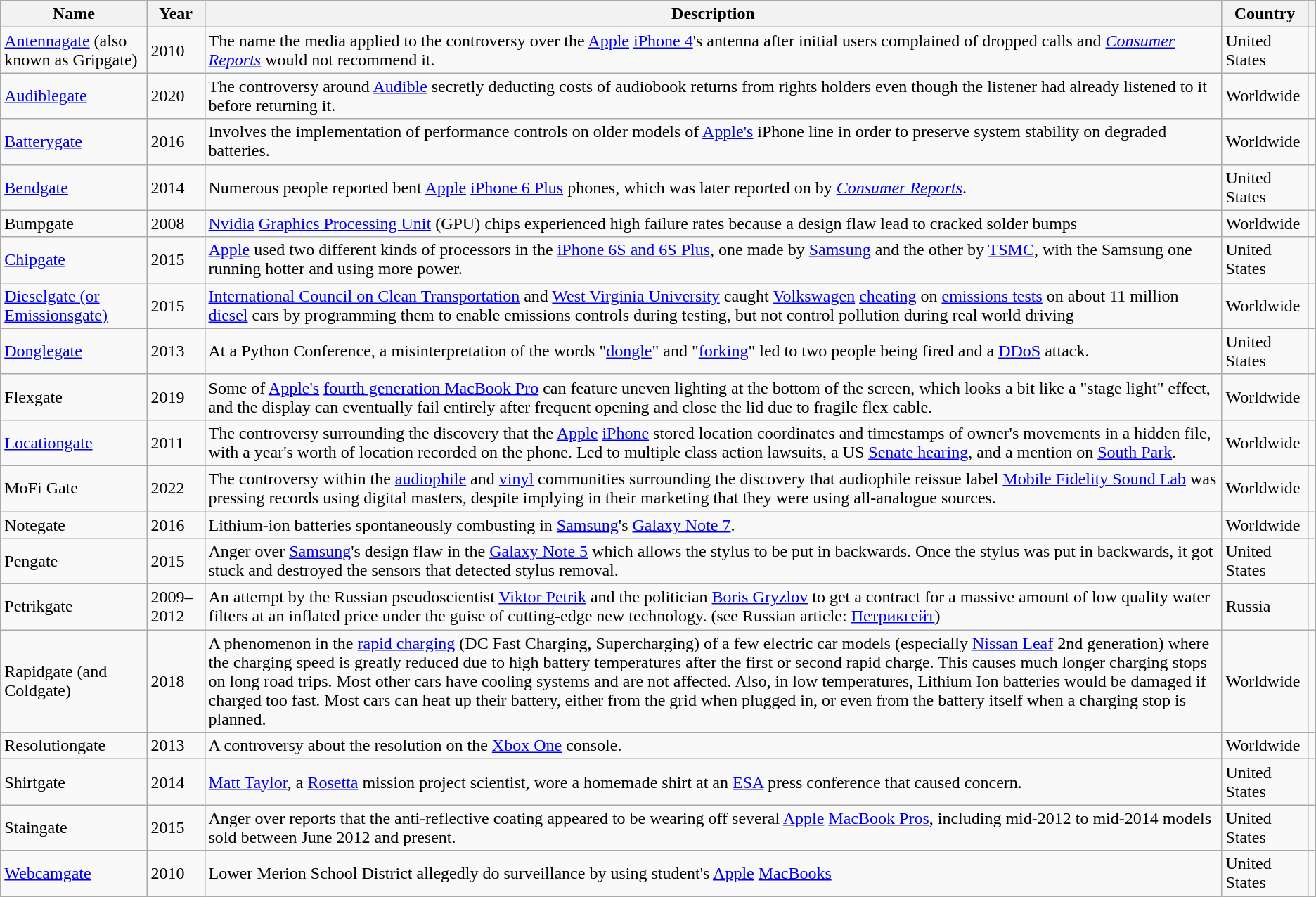<table class="wikitable sortable">
<tr>
<th>Name</th>
<th>Year</th>
<th>Description</th>
<th>Country</th>
<th></th>
</tr>
<tr>
<td><a href='#'>Antennagate</a> (also known as Gripgate)</td>
<td>2010</td>
<td>The name the media applied to the controversy over the <a href='#'>Apple</a> <a href='#'>iPhone 4</a>'s antenna after initial users complained of dropped calls and <em><a href='#'>Consumer Reports</a></em> would not recommend it.</td>
<td>United States</td>
<td></td>
</tr>
<tr>
<td><a href='#'>Audiblegate</a></td>
<td>2020</td>
<td>The controversy around <a href='#'>Audible</a> secretly deducting costs of audiobook returns from rights holders even though the listener had already listened to it before returning it.</td>
<td>Worldwide</td>
<td></td>
</tr>
<tr>
<td><a href='#'>Batterygate</a></td>
<td>2016</td>
<td>Involves the implementation of performance controls on older models of <a href='#'>Apple's</a> iPhone line in order to preserve system stability on degraded batteries.</td>
<td>Worldwide</td>
<td></td>
</tr>
<tr>
<td><a href='#'>Bendgate</a></td>
<td>2014</td>
<td>Numerous people reported bent <a href='#'>Apple</a> <a href='#'>iPhone 6 Plus</a> phones, which was later reported on by <em><a href='#'>Consumer Reports</a></em>.</td>
<td>United States</td>
<td></td>
</tr>
<tr>
<td>Bumpgate</td>
<td>2008</td>
<td><a href='#'>Nvidia</a> <a href='#'>Graphics Processing Unit</a> (GPU) chips experienced high failure rates because a design flaw lead to cracked solder bumps</td>
<td>Worldwide</td>
<td></td>
</tr>
<tr>
<td><a href='#'>Chipgate</a></td>
<td>2015</td>
<td><a href='#'>Apple</a> used two different kinds of processors in the <a href='#'>iPhone 6S and 6S Plus</a>, one made by <a href='#'>Samsung</a> and the other by <a href='#'>TSMC</a>, with the Samsung one running hotter and using more power.</td>
<td>United States</td>
<td></td>
</tr>
<tr>
<td><a href='#'>Dieselgate (or Emissionsgate)</a></td>
<td>2015</td>
<td><a href='#'>International Council on Clean Transportation</a> and <a href='#'>West Virginia University</a> caught <a href='#'>Volkswagen</a> <a href='#'>cheating</a> on <a href='#'>emissions tests</a> on about 11 million <a href='#'>diesel</a> cars by programming them to enable emissions controls during testing, but not control <a href='#'></a> pollution during real world driving</td>
<td>Worldwide</td>
<td></td>
</tr>
<tr>
<td><a href='#'>Donglegate</a></td>
<td>2013</td>
<td>At a Python Conference, a misinterpretation of the words "<a href='#'>dongle</a>" and "<a href='#'>forking</a>" led to two people being fired and a <a href='#'>DDoS</a> attack.</td>
<td>United States</td>
<td></td>
</tr>
<tr>
<td>Flexgate</td>
<td>2019</td>
<td>Some of <a href='#'>Apple's</a> <a href='#'>fourth generation MacBook Pro</a> can feature uneven lighting at the bottom of the screen, which looks a bit like a "stage light" effect, and the display can eventually fail entirely after frequent opening and close the lid due to fragile flex cable.</td>
<td>Worldwide</td>
<td></td>
</tr>
<tr>
<td><a href='#'>Locationgate</a></td>
<td>2011</td>
<td>The controversy surrounding the discovery that the <a href='#'>Apple</a> <a href='#'>iPhone</a> stored location coordinates and timestamps of owner's movements in a hidden file, with a year's worth of location recorded on the phone. Led to multiple class action lawsuits, a US <a href='#'>Senate hearing</a>, and a mention on <a href='#'>South Park</a>.</td>
<td>Worldwide</td>
<td></td>
</tr>
<tr>
<td>MoFi Gate</td>
<td>2022</td>
<td>The controversy within the <a href='#'>audiophile</a> and <a href='#'>vinyl</a> communities surrounding the discovery that audiophile reissue label <a href='#'>Mobile Fidelity Sound Lab</a> was pressing records using digital masters, despite implying in their marketing that they were using all-analogue sources.</td>
<td>Worldwide</td>
<td></td>
</tr>
<tr>
<td>Notegate</td>
<td>2016</td>
<td>Lithium-ion batteries spontaneously combusting in <a href='#'>Samsung</a>'s <a href='#'>Galaxy Note 7</a>.</td>
<td>Worldwide</td>
<td></td>
</tr>
<tr>
<td>Pengate</td>
<td>2015</td>
<td>Anger over <a href='#'>Samsung</a>'s design flaw in the <a href='#'>Galaxy Note 5</a> which allows the stylus to be put in backwards. Once the stylus was put in backwards, it got stuck and destroyed the sensors that detected stylus removal.</td>
<td>United States</td>
<td></td>
</tr>
<tr>
<td>Petrikgate</td>
<td>2009–2012</td>
<td>An attempt by the Russian pseudoscientist <a href='#'>Viktor Petrik</a> and the politician <a href='#'>Boris Gryzlov</a> to get a contract for a massive amount of low quality water filters at an inflated price under the guise of cutting-edge new technology. (see Russian article: <a href='#'>Петрикгейт</a>)</td>
<td>Russia</td>
<td></td>
</tr>
<tr>
<td>Rapidgate (and Coldgate)</td>
<td>2018</td>
<td>A phenomenon in the <a href='#'>rapid charging</a> (DC Fast Charging, Supercharging) of a few electric car models (especially <a href='#'>Nissan Leaf</a> 2nd generation) where the charging speed is greatly reduced due to high battery temperatures after the first or second rapid charge. This causes much longer charging stops on long road trips. Most other cars have cooling systems and are not affected. Also, in low temperatures, Lithium Ion batteries would be damaged if charged too fast. Most cars can heat up their battery, either from the grid when plugged in, or even from the battery itself when a charging stop is planned.</td>
<td>Worldwide</td>
<td></td>
</tr>
<tr>
<td>Resolutiongate</td>
<td>2013</td>
<td>A controversy about the resolution on the <a href='#'>Xbox One</a> console.</td>
<td>Worldwide</td>
<td></td>
</tr>
<tr>
<td>Shirtgate</td>
<td>2014</td>
<td><a href='#'>Matt Taylor</a>, a <a href='#'>Rosetta</a> mission project scientist, wore a homemade shirt at an <a href='#'>ESA</a> press conference that caused concern.</td>
<td>United States</td>
<td></td>
</tr>
<tr>
<td>Staingate</td>
<td>2015</td>
<td>Anger over reports that the anti-reflective coating appeared to be wearing off several <a href='#'>Apple</a> <a href='#'>MacBook Pros</a>, including mid-2012 to mid-2014 models sold between June 2012 and present.</td>
<td>United States</td>
<td></td>
</tr>
<tr>
<td><a href='#'>Webcamgate</a></td>
<td>2010</td>
<td>Lower Merion School District allegedly do surveillance by using student's <a href='#'>Apple</a> <a href='#'>MacBooks</a></td>
<td>United States</td>
<td></td>
</tr>
</table>
